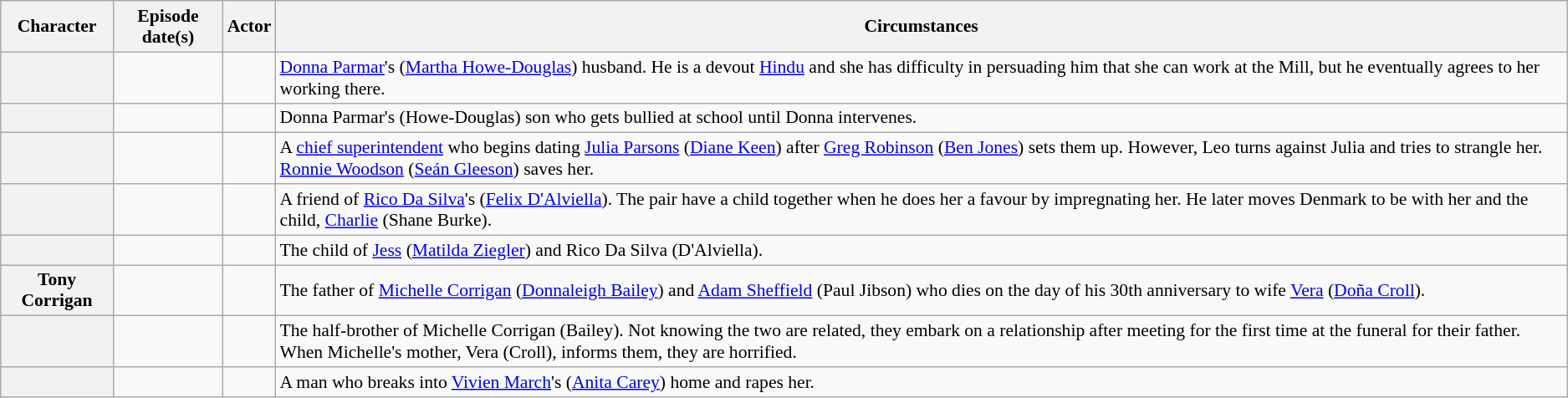<table class="wikitable plainrowheaders" style="font-size:90%">
<tr>
<th scope="col">Character</th>
<th scope="col">Episode date(s)</th>
<th scope="col">Actor</th>
<th scope="col">Circumstances</th>
</tr>
<tr>
<th scope="row"> </th>
<td></td>
<td></td>
<td><a href='#'>Donna Parmar</a>'s (<a href='#'>Martha Howe-Douglas</a>) husband. He is a devout <a href='#'>Hindu</a> and she has difficulty in persuading him that she can work at the Mill, but he eventually agrees to her working there.</td>
</tr>
<tr>
<th scope="row"> </th>
<td></td>
<td></td>
<td>Donna Parmar's (Howe-Douglas) son who gets bullied at school until Donna intervenes.</td>
</tr>
<tr>
<th scope="row"> </th>
<td></td>
<td></td>
<td>A <a href='#'>chief superintendent</a> who begins dating <a href='#'>Julia Parsons</a> (<a href='#'>Diane Keen</a>) after <a href='#'>Greg Robinson</a> (<a href='#'>Ben Jones</a>) sets them up. However, Leo turns against Julia and tries to strangle her. <a href='#'>Ronnie Woodson</a> (<a href='#'>Seán Gleeson</a>) saves her.</td>
</tr>
<tr>
<th scope="row"> </th>
<td></td>
<td></td>
<td>A friend of <a href='#'>Rico Da Silva</a>'s (<a href='#'>Felix D'Alviella</a>). The pair have a child together when he does her a favour by impregnating her. He later moves Denmark to be with her and the child, <a href='#'>Charlie</a> (Shane Burke).</td>
</tr>
<tr>
<th scope="row"> </th>
<td></td>
<td></td>
<td>The child of <a href='#'>Jess</a> (<a href='#'>Matilda Ziegler</a>) and Rico Da Silva (D'Alviella).</td>
</tr>
<tr>
<th scope="row">Tony Corrigan </th>
<td></td>
<td></td>
<td>The father of <a href='#'>Michelle Corrigan</a> (<a href='#'>Donnaleigh Bailey</a>) and <a href='#'>Adam Sheffield</a> (Paul Jibson) who dies on the day of his 30th anniversary to wife <a href='#'>Vera</a> (<a href='#'>Doña Croll</a>).</td>
</tr>
<tr>
<th scope="row"> </th>
<td><br></td>
<td></td>
<td>The half-brother of Michelle Corrigan (Bailey). Not knowing the two are related, they embark on a relationship after meeting for the first time at the funeral for their father. When Michelle's mother, Vera (Croll), informs them, they are horrified.</td>
</tr>
<tr>
<th scope="row"> </th>
<td></td>
<td></td>
<td>A man who breaks into <a href='#'>Vivien March</a>'s (<a href='#'>Anita Carey</a>) home and rapes her.</td>
</tr>
</table>
